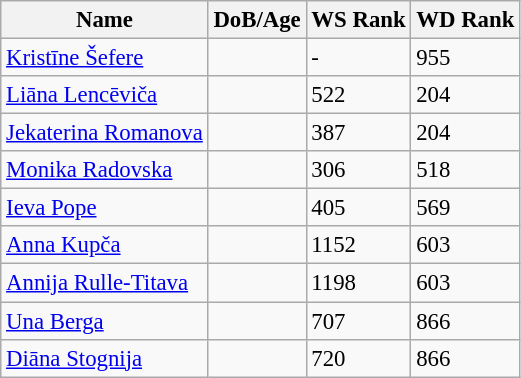<table class="wikitable" style="text-align: left; font-size:95%;">
<tr>
<th>Name</th>
<th>DoB/Age</th>
<th>WS Rank</th>
<th>WD Rank</th>
</tr>
<tr>
<td><a href='#'>Kristīne Šefere</a></td>
<td></td>
<td>-</td>
<td>955</td>
</tr>
<tr>
<td><a href='#'>Liāna Lencēviča</a></td>
<td></td>
<td>522</td>
<td>204</td>
</tr>
<tr>
<td><a href='#'>Jekaterina Romanova</a></td>
<td></td>
<td>387</td>
<td>204</td>
</tr>
<tr>
<td><a href='#'>Monika Radovska</a></td>
<td></td>
<td>306</td>
<td>518</td>
</tr>
<tr>
<td><a href='#'>Ieva Pope</a></td>
<td></td>
<td>405</td>
<td>569</td>
</tr>
<tr>
<td><a href='#'>Anna Kupča</a></td>
<td></td>
<td>1152</td>
<td>603</td>
</tr>
<tr>
<td><a href='#'>Annija Rulle-Titava</a></td>
<td></td>
<td>1198</td>
<td>603</td>
</tr>
<tr>
<td><a href='#'>Una Berga</a></td>
<td></td>
<td>707</td>
<td>866</td>
</tr>
<tr>
<td><a href='#'>Diāna Stognija</a></td>
<td></td>
<td>720</td>
<td>866</td>
</tr>
</table>
